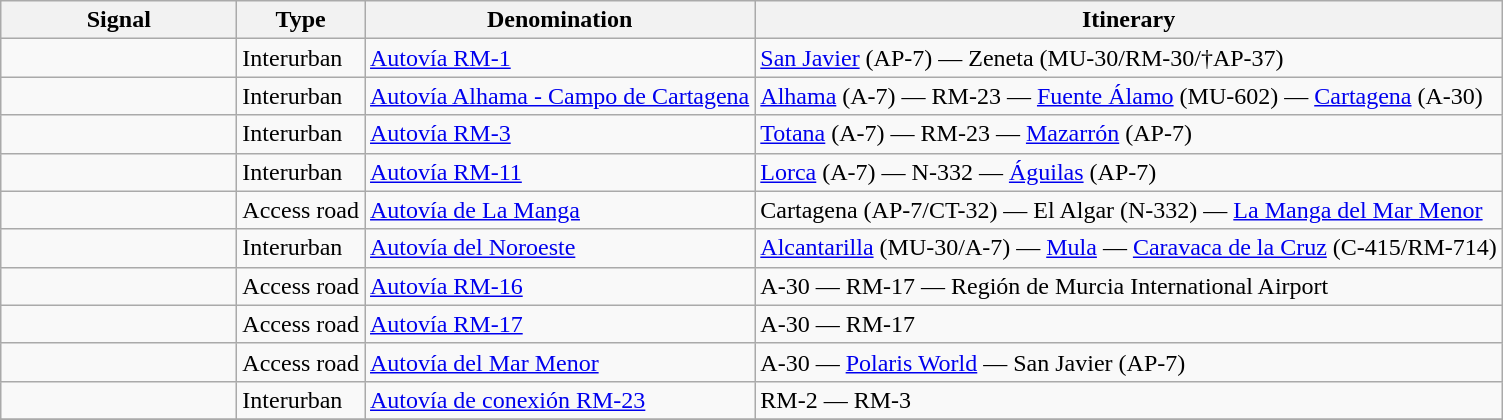<table class="wikitable">
<tr>
<th width="150px">Signal</th>
<th>Type</th>
<th>Denomination</th>
<th>Itinerary</th>
</tr>
<tr>
<td></td>
<td>Interurban</td>
<td><a href='#'>Autovía RM-1</a></td>
<td><a href='#'>San Javier</a> (AP-7) — Zeneta (MU-30/RM-30/†AP-37)</td>
</tr>
<tr>
<td></td>
<td>Interurban</td>
<td><a href='#'>Autovía Alhama - Campo de Cartagena</a></td>
<td><a href='#'>Alhama</a> (A-7) — RM-23 — <a href='#'>Fuente Álamo</a> (MU-602) — <a href='#'>Cartagena</a> (A-30)</td>
</tr>
<tr>
<td></td>
<td>Interurban</td>
<td><a href='#'>Autovía RM-3</a></td>
<td><a href='#'>Totana</a> (A-7) — RM-23 — <a href='#'>Mazarrón</a> (AP-7)</td>
</tr>
<tr>
<td></td>
<td>Interurban</td>
<td><a href='#'>Autovía RM-11</a></td>
<td><a href='#'>Lorca</a> (A-7) — N-332 — <a href='#'>Águilas</a> (AP-7)</td>
</tr>
<tr>
<td></td>
<td>Access road</td>
<td><a href='#'>Autovía de La Manga</a></td>
<td>Cartagena (AP-7/CT-32) — El Algar (N-332) — <a href='#'>La Manga del Mar Menor</a></td>
</tr>
<tr>
<td></td>
<td>Interurban</td>
<td><a href='#'>Autovía del Noroeste</a></td>
<td><a href='#'>Alcantarilla</a> (MU-30/A-7) — <a href='#'>Mula</a> — <a href='#'>Caravaca de la Cruz</a> (C-415/RM-714)</td>
</tr>
<tr>
<td></td>
<td>Access road</td>
<td><a href='#'>Autovía RM-16</a></td>
<td>A-30 — RM-17 — Región de Murcia International Airport</td>
</tr>
<tr>
<td></td>
<td>Access road</td>
<td><a href='#'>Autovía RM-17</a></td>
<td>A-30 — RM-17</td>
</tr>
<tr>
<td></td>
<td>Access road</td>
<td><a href='#'>Autovía del Mar Menor</a></td>
<td>A-30 — <a href='#'>Polaris World</a> — San Javier (AP-7)</td>
</tr>
<tr>
<td></td>
<td>Interurban</td>
<td><a href='#'>Autovía de conexión RM-23</a></td>
<td>RM-2 — RM-3</td>
</tr>
<tr>
</tr>
</table>
